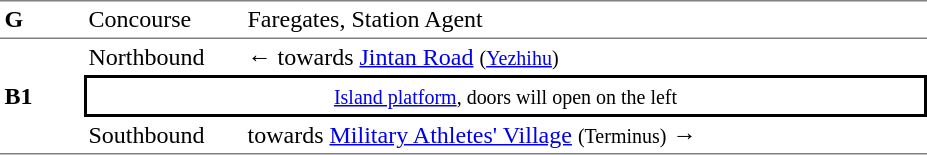<table table border=0 cellspacing=0 cellpadding=3>
<tr>
<td style="border-top:solid 1px gray;border-bottom:solid 1px gray;" width=50><strong>G</strong></td>
<td style="border-top:solid 1px gray;border-bottom:solid 1px gray;" width=100>Concourse</td>
<td style="border-top:solid 1px gray;border-bottom:solid 1px gray;" width=450>Faregates, Station Agent</td>
</tr>
<tr>
<td style="border-bottom:solid 1px gray;" rowspan=3><strong>B1</strong></td>
<td>Northbound</td>
<td>←  towards <a href='#'>Jintan Road</a> <small>(<a href='#'>Yezhihu</a>)</small></td>
</tr>
<tr>
<td style="border-right:solid 2px black;border-left:solid 2px black;border-top:solid 2px black;border-bottom:solid 2px black;text-align:center;" colspan=2><small><a href='#'>Island platform</a>, doors will open on the left</small></td>
</tr>
<tr>
<td style="border-bottom:solid 1px gray;">Southbound</td>
<td style="border-bottom:solid 1px gray;"> towards <a href='#'>Military Athletes' Village</a> <small>(Terminus)</small> →</td>
</tr>
</table>
